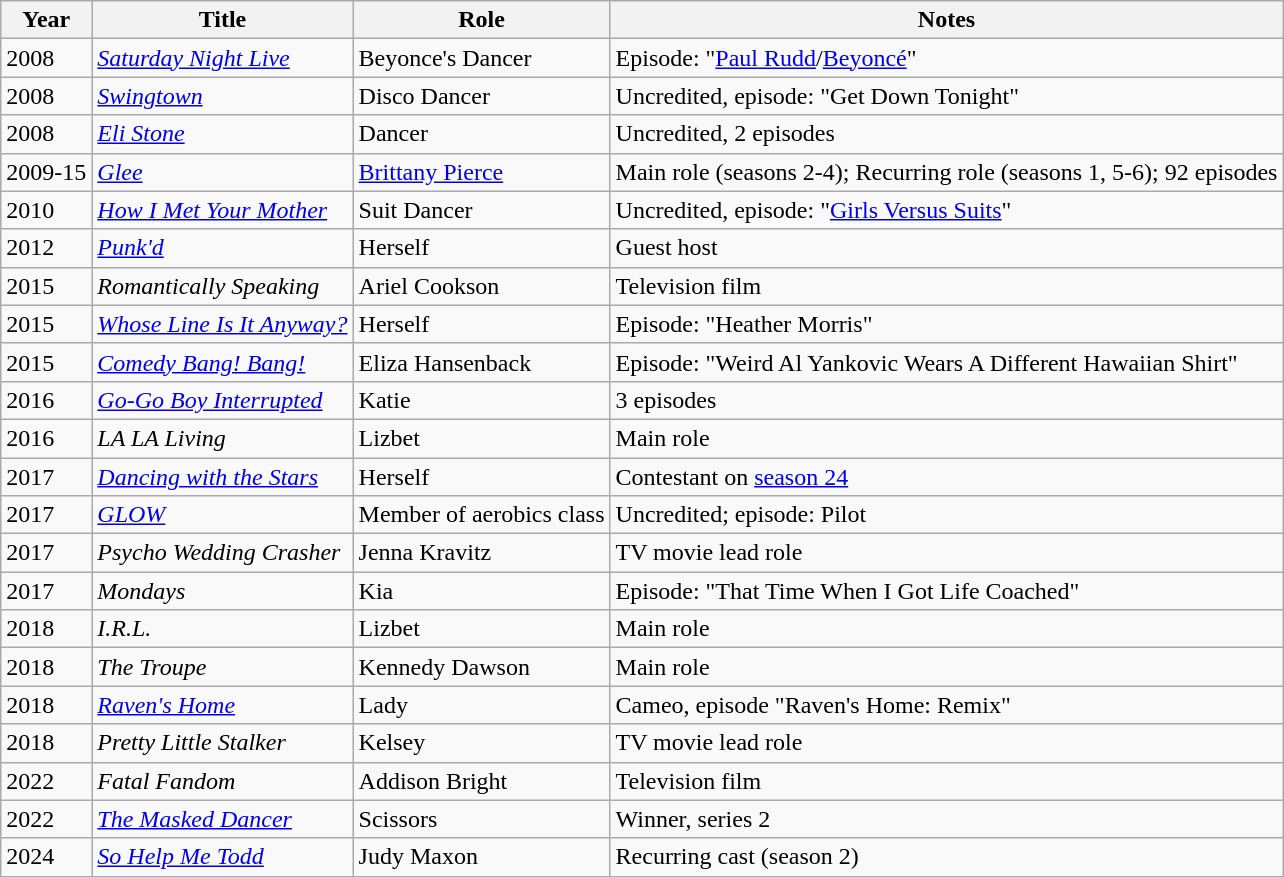<table class="wikitable sortable plainrowheaders">
<tr>
<th scope="col">Year</th>
<th scope="col">Title</th>
<th scope="col">Role</th>
<th scope="col" class="unsortable">Notes</th>
</tr>
<tr>
<td>2008</td>
<td><em><a href='#'>Saturday Night Live</a></em></td>
<td>Beyonce's Dancer</td>
<td>Episode: "<a href='#'>Paul Rudd</a>/<a href='#'>Beyoncé</a>"</td>
</tr>
<tr>
<td>2008</td>
<td><em><a href='#'>Swingtown</a></em></td>
<td>Disco Dancer</td>
<td>Uncredited, episode: "Get Down Tonight"</td>
</tr>
<tr>
<td>2008</td>
<td><em><a href='#'>Eli Stone</a></em></td>
<td>Dancer</td>
<td>Uncredited, 2 episodes</td>
</tr>
<tr>
<td>2009-15</td>
<td><em><a href='#'>Glee</a></em></td>
<td><a href='#'>Brittany Pierce</a></td>
<td>Main role (seasons 2-4); Recurring role (seasons 1, 5-6); 92 episodes</td>
</tr>
<tr>
<td>2010</td>
<td><em><a href='#'>How I Met Your Mother</a></em></td>
<td>Suit Dancer</td>
<td>Uncredited, episode: "<a href='#'>Girls Versus Suits</a>"</td>
</tr>
<tr>
<td>2012</td>
<td><em><a href='#'>Punk'd</a></em></td>
<td>Herself</td>
<td>Guest host</td>
</tr>
<tr>
<td>2015</td>
<td><em>Romantically Speaking</em></td>
<td>Ariel Cookson</td>
<td>Television film</td>
</tr>
<tr>
<td>2015</td>
<td><em><a href='#'>Whose Line Is It Anyway?</a></em></td>
<td>Herself</td>
<td>Episode: "Heather Morris"</td>
</tr>
<tr>
<td>2015</td>
<td><em><a href='#'>Comedy Bang! Bang!</a></em></td>
<td>Eliza Hansenback</td>
<td>Episode: "Weird Al Yankovic Wears A Different Hawaiian Shirt"</td>
</tr>
<tr>
<td>2016</td>
<td><em><a href='#'>Go-Go Boy Interrupted</a></em></td>
<td>Katie</td>
<td>3 episodes</td>
</tr>
<tr>
<td>2016</td>
<td><em>LA LA Living</em></td>
<td>Lizbet</td>
<td>Main role</td>
</tr>
<tr>
<td>2017</td>
<td><em><a href='#'>Dancing with the Stars</a></em></td>
<td>Herself</td>
<td>Contestant on <a href='#'>season 24</a></td>
</tr>
<tr>
<td>2017</td>
<td><em><a href='#'>GLOW</a></em></td>
<td>Member of aerobics class</td>
<td>Uncredited; episode: Pilot</td>
</tr>
<tr>
<td>2017</td>
<td><em>Psycho Wedding Crasher</em></td>
<td>Jenna Kravitz</td>
<td>TV movie lead role</td>
</tr>
<tr>
<td>2017</td>
<td><em>Mondays</em></td>
<td>Kia</td>
<td>Episode: "That Time When I Got Life Coached"</td>
</tr>
<tr>
<td>2018</td>
<td><em>I.R.L.</em></td>
<td>Lizbet</td>
<td>Main role</td>
</tr>
<tr>
<td>2018</td>
<td><em>The Troupe</em></td>
<td>Kennedy Dawson</td>
<td>Main role</td>
</tr>
<tr>
<td>2018</td>
<td><em><a href='#'>Raven's Home</a></em></td>
<td>Lady</td>
<td>Cameo, episode "Raven's Home: Remix"</td>
</tr>
<tr>
<td>2018</td>
<td><em>Pretty Little Stalker</em></td>
<td>Kelsey</td>
<td>TV movie lead role</td>
</tr>
<tr>
<td>2022</td>
<td><em>Fatal Fandom</em></td>
<td>Addison Bright</td>
<td>Television film</td>
</tr>
<tr>
<td>2022</td>
<td><em><a href='#'>The Masked Dancer</a></em></td>
<td>Scissors</td>
<td>Winner, series 2</td>
</tr>
<tr>
<td>2024</td>
<td><em><a href='#'>So Help Me Todd</a></em></td>
<td>Judy Maxon</td>
<td>Recurring cast (season 2)</td>
</tr>
</table>
